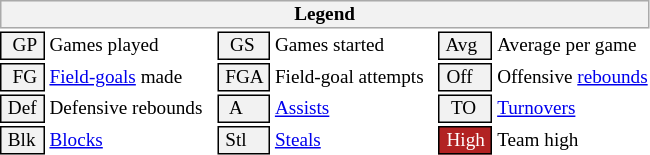<table class="toccolours" style="font-size: 80%; white-space: nowrap;">
<tr>
<th colspan="6" style="background-color: #F2F2F2; border: 1px solid #AAAAAA;">Legend</th>
</tr>
<tr>
<td style="background-color: #F2F2F2; border: 1px solid black;">  GP </td>
<td>Games played</td>
<td style="background-color: #F2F2F2; border: 1px solid black">  GS </td>
<td>Games started</td>
<td style="background-color: #F2F2F2; border: 1px solid black"> Avg </td>
<td>Average per game</td>
</tr>
<tr>
<td style="background-color: #F2F2F2; border: 1px solid black">  FG </td>
<td style="padding-right: 8px"><a href='#'>Field-goals</a> made</td>
<td style="background-color: #F2F2F2; border: 1px solid black"> FGA </td>
<td style="padding-right: 8px">Field-goal attempts</td>
<td style="background-color: #F2F2F2; border: 1px solid black;"> Off </td>
<td>Offensive <a href='#'>rebounds</a></td>
</tr>
<tr>
<td style="background-color: #F2F2F2; border: 1px solid black;"> Def </td>
<td style="padding-right: 8px">Defensive rebounds</td>
<td style="background-color: #F2F2F2; border: 1px solid black">  A </td>
<td style="padding-right: 8px"><a href='#'>Assists</a></td>
<td style="background-color: #F2F2F2; border: 1px solid black">  TO</td>
<td><a href='#'>Turnovers</a></td>
</tr>
<tr>
<td style="background-color: #F2F2F2; border: 1px solid black;"> Blk </td>
<td><a href='#'>Blocks</a></td>
<td style="background-color: #F2F2F2; border: 1px solid black"> Stl </td>
<td><a href='#'>Steals</a></td>
<td style="background:#B22222; color:#ffffff;; border: 1px solid black"> High </td>
<td>Team high</td>
</tr>
<tr>
</tr>
</table>
